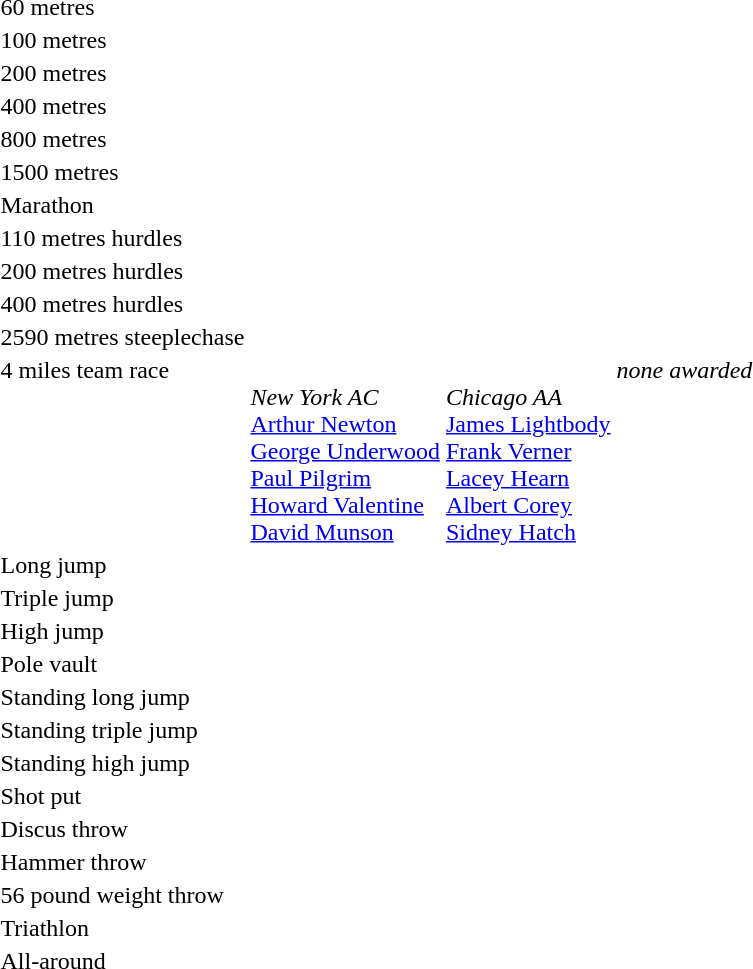<table>
<tr>
<td>60 metres<br></td>
<td></td>
<td></td>
<td></td>
</tr>
<tr>
<td>100 metres<br></td>
<td></td>
<td></td>
<td></td>
</tr>
<tr>
<td>200 metres<br></td>
<td></td>
<td></td>
<td></td>
</tr>
<tr>
<td>400 metres<br></td>
<td></td>
<td></td>
<td></td>
</tr>
<tr>
<td>800 metres<br></td>
<td></td>
<td></td>
<td></td>
</tr>
<tr>
<td>1500 metres<br></td>
<td></td>
<td></td>
<td></td>
</tr>
<tr valign="top">
<td>Marathon<br></td>
<td></td>
<td></td>
<td></td>
</tr>
<tr>
<td>110 metres hurdles<br></td>
<td></td>
<td></td>
<td></td>
</tr>
<tr>
<td>200 metres hurdles<br></td>
<td></td>
<td></td>
<td></td>
</tr>
<tr>
<td>400 metres hurdles<br></td>
<td></td>
<td></td>
<td></td>
</tr>
<tr>
<td>2590 metres steeplechase<br></td>
<td></td>
<td></td>
<td></td>
</tr>
<tr valign="top">
<td>4 miles team race<br></td>
<td><br> <em>New York AC</em><br><a href='#'>Arthur Newton</a> <br> <a href='#'>George Underwood</a> <br> <a href='#'>Paul Pilgrim</a> <br> <a href='#'>Howard Valentine</a> <br> <a href='#'>David Munson</a></td>
<td><br> <em>Chicago AA</em><br><a href='#'>James Lightbody</a> <br> <a href='#'>Frank Verner</a> <br> <a href='#'>Lacey Hearn</a> <br> <a href='#'>Albert Corey</a> <br> <a href='#'>Sidney Hatch</a></td>
<td align=center><em>none awarded</em></td>
</tr>
<tr>
<td>Long jump<br></td>
<td></td>
<td></td>
<td></td>
</tr>
<tr>
<td>Triple jump<br></td>
<td></td>
<td></td>
<td></td>
</tr>
<tr>
<td>High jump<br></td>
<td></td>
<td></td>
<td></td>
</tr>
<tr>
<td>Pole vault<br></td>
<td></td>
<td></td>
<td></td>
</tr>
<tr>
<td>Standing long jump<br></td>
<td></td>
<td></td>
<td></td>
</tr>
<tr>
<td>Standing triple jump<br></td>
<td></td>
<td></td>
<td></td>
</tr>
<tr>
<td>Standing high jump<br></td>
<td></td>
<td></td>
<td></td>
</tr>
<tr>
<td>Shot put<br></td>
<td></td>
<td></td>
<td></td>
</tr>
<tr>
<td>Discus throw<br></td>
<td></td>
<td></td>
<td></td>
</tr>
<tr>
<td>Hammer throw<br></td>
<td></td>
<td></td>
<td></td>
</tr>
<tr valign="top">
<td>56 pound weight throw<br></td>
<td></td>
<td></td>
<td></td>
</tr>
<tr>
<td>Triathlon<br></td>
<td></td>
<td></td>
<td></td>
</tr>
<tr>
<td>All-around<br></td>
<td></td>
<td></td>
<td></td>
</tr>
</table>
